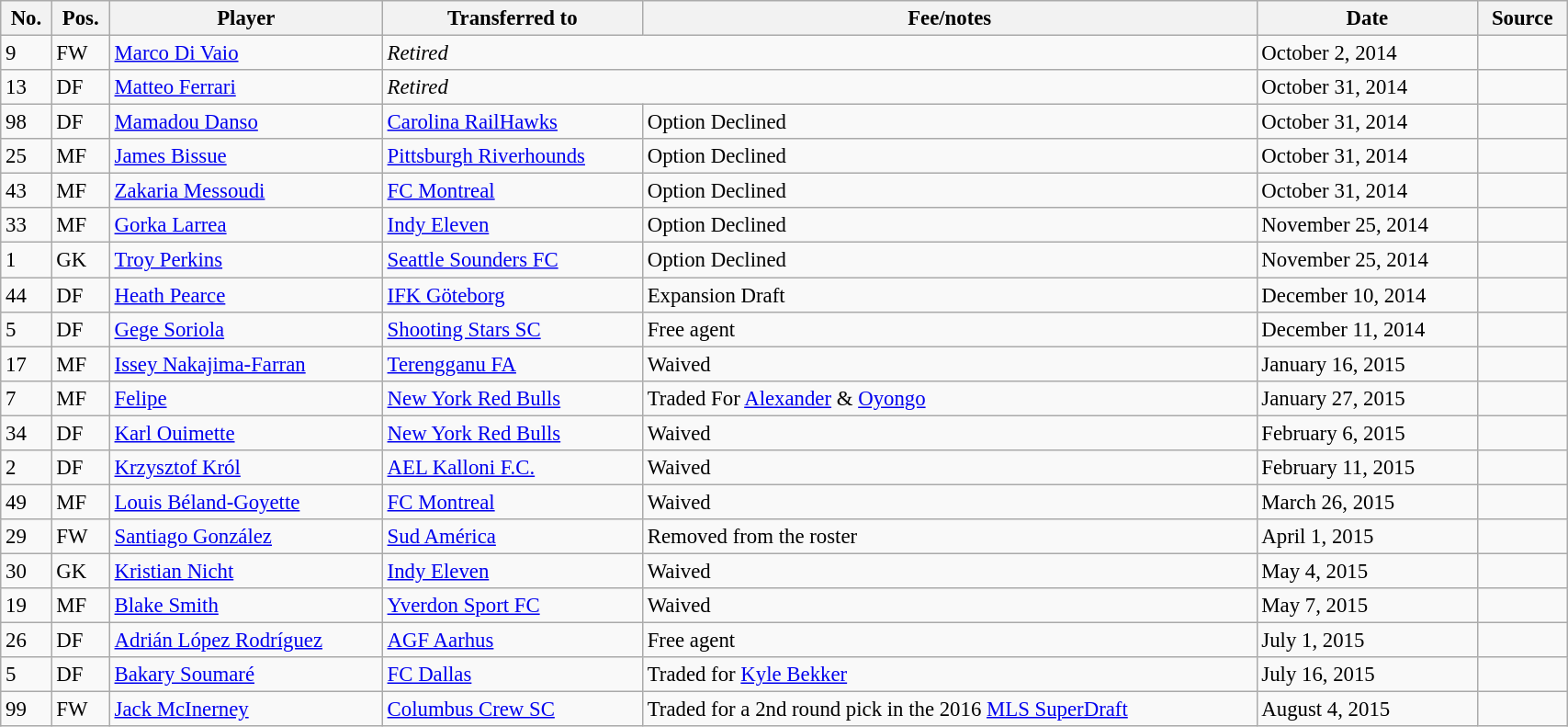<table class="wikitable sortable" style="width:90%; text-align:center; font-size:95%; text-align:left;">
<tr>
<th><strong>No.</strong></th>
<th><strong>Pos.</strong></th>
<th><strong>Player</strong></th>
<th><strong>Transferred to</strong></th>
<th><strong>Fee/notes</strong></th>
<th><strong>Date</strong></th>
<th><strong>Source</strong></th>
</tr>
<tr>
<td>9</td>
<td>FW</td>
<td> <a href='#'>Marco Di Vaio</a></td>
<td colspan="2"><em>Retired</em></td>
<td>October 2, 2014</td>
<td></td>
</tr>
<tr>
<td>13</td>
<td>DF</td>
<td> <a href='#'>Matteo Ferrari</a></td>
<td colspan="2"><em>Retired</em></td>
<td>October 31, 2014</td>
<td></td>
</tr>
<tr>
<td>98</td>
<td>DF</td>
<td> <a href='#'>Mamadou Danso</a></td>
<td> <a href='#'>Carolina RailHawks</a></td>
<td>Option Declined</td>
<td>October 31, 2014</td>
<td></td>
</tr>
<tr>
<td>25</td>
<td>MF</td>
<td> <a href='#'>James Bissue</a></td>
<td> <a href='#'>Pittsburgh Riverhounds</a></td>
<td>Option Declined</td>
<td>October 31, 2014</td>
<td></td>
</tr>
<tr>
<td>43</td>
<td>MF</td>
<td> <a href='#'>Zakaria Messoudi</a></td>
<td> <a href='#'>FC Montreal</a></td>
<td>Option Declined</td>
<td>October 31, 2014</td>
<td></td>
</tr>
<tr>
<td>33</td>
<td>MF</td>
<td> <a href='#'>Gorka Larrea</a></td>
<td>  <a href='#'>Indy Eleven</a></td>
<td>Option Declined</td>
<td>November 25, 2014</td>
<td></td>
</tr>
<tr>
<td>1</td>
<td>GK</td>
<td> <a href='#'>Troy Perkins</a></td>
<td> <a href='#'>Seattle Sounders FC</a></td>
<td>Option Declined</td>
<td>November 25, 2014</td>
<td></td>
</tr>
<tr>
<td>44</td>
<td>DF</td>
<td> <a href='#'>Heath Pearce</a></td>
<td> <a href='#'>IFK Göteborg</a></td>
<td>Expansion Draft</td>
<td>December 10, 2014</td>
<td></td>
</tr>
<tr>
<td>5</td>
<td>DF</td>
<td> <a href='#'>Gege Soriola</a></td>
<td> <a href='#'>Shooting Stars SC</a></td>
<td>Free agent</td>
<td>December 11, 2014</td>
<td></td>
</tr>
<tr>
<td>17</td>
<td>MF</td>
<td> <a href='#'>Issey Nakajima-Farran</a></td>
<td> <a href='#'>Terengganu FA</a></td>
<td>Waived</td>
<td>January 16, 2015</td>
<td></td>
</tr>
<tr>
<td>7</td>
<td>MF</td>
<td> <a href='#'>Felipe</a></td>
<td> <a href='#'>New York Red Bulls</a></td>
<td>Traded For <a href='#'>Alexander</a> & <a href='#'>Oyongo</a></td>
<td>January 27, 2015</td>
<td></td>
</tr>
<tr>
<td>34</td>
<td>DF</td>
<td> <a href='#'>Karl Ouimette</a></td>
<td> <a href='#'>New York Red Bulls</a></td>
<td>Waived</td>
<td>February 6, 2015</td>
<td></td>
</tr>
<tr>
<td>2</td>
<td>DF</td>
<td> <a href='#'>Krzysztof Król</a></td>
<td> <a href='#'>AEL Kalloni F.C.</a></td>
<td>Waived</td>
<td>February 11, 2015</td>
<td></td>
</tr>
<tr>
<td>49</td>
<td>MF</td>
<td> <a href='#'>Louis Béland-Goyette</a></td>
<td> <a href='#'>FC Montreal</a></td>
<td>Waived</td>
<td>March 26, 2015</td>
<td></td>
</tr>
<tr>
<td>29</td>
<td>FW</td>
<td> <a href='#'>Santiago González</a></td>
<td> <a href='#'>Sud América</a></td>
<td>Removed from the roster</td>
<td>April 1, 2015</td>
<td></td>
</tr>
<tr>
<td>30</td>
<td>GK</td>
<td> <a href='#'>Kristian Nicht</a></td>
<td> <a href='#'>Indy Eleven</a></td>
<td>Waived</td>
<td>May 4, 2015</td>
<td></td>
</tr>
<tr>
<td>19</td>
<td>MF</td>
<td> <a href='#'>Blake Smith</a></td>
<td>  <a href='#'>Yverdon Sport FC</a></td>
<td>Waived</td>
<td>May 7, 2015</td>
<td></td>
</tr>
<tr>
<td>26</td>
<td>DF</td>
<td> <a href='#'>Adrián López Rodríguez</a></td>
<td> <a href='#'>AGF Aarhus</a></td>
<td>Free agent</td>
<td>July 1, 2015</td>
<td></td>
</tr>
<tr>
<td>5</td>
<td>DF</td>
<td> <a href='#'>Bakary Soumaré</a></td>
<td> <a href='#'>FC Dallas</a></td>
<td>Traded for <a href='#'>Kyle Bekker</a></td>
<td>July 16, 2015</td>
<td></td>
</tr>
<tr>
<td>99</td>
<td>FW</td>
<td> <a href='#'>Jack McInerney</a></td>
<td> <a href='#'>Columbus Crew SC</a></td>
<td>Traded for a 2nd round pick in the 2016 <a href='#'>MLS SuperDraft</a></td>
<td>August 4, 2015</td>
<td></td>
</tr>
</table>
